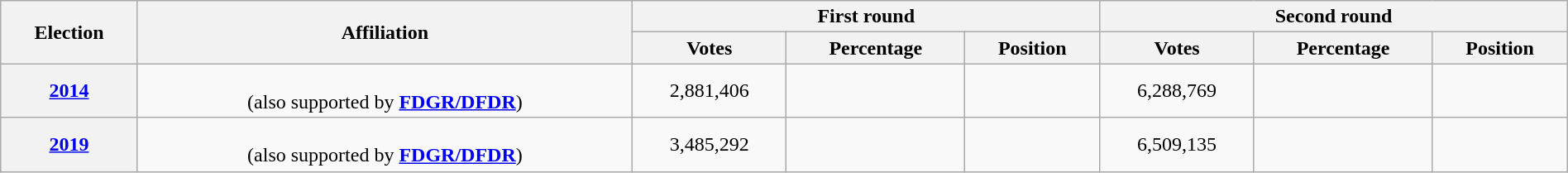<table class="wikitable" style="width:100%;">
<tr>
<th rowspan=2>Election</th>
<th rowspan=2>Affiliation</th>
<th colspan=3>First round</th>
<th colspan=3>Second round</th>
</tr>
<tr>
<th>Votes</th>
<th>Percentage</th>
<th>Position</th>
<th>Votes</th>
<th>Percentage</th>
<th>Position</th>
</tr>
<tr align=center>
<th><a href='#'>2014</a></th>
<td> <br> (also supported by <strong><a href='#'>FDGR/DFDR</a></strong>)</td>
<td>2,881,406</td>
<td></td>
<td></td>
<td>6,288,769</td>
<td></td>
<td></td>
</tr>
<tr align=center>
<th><a href='#'>2019</a></th>
<td> <br> (also supported by <strong><a href='#'>FDGR/DFDR</a></strong>)</td>
<td>3,485,292</td>
<td></td>
<td></td>
<td>6,509,135</td>
<td></td>
<td></td>
</tr>
</table>
